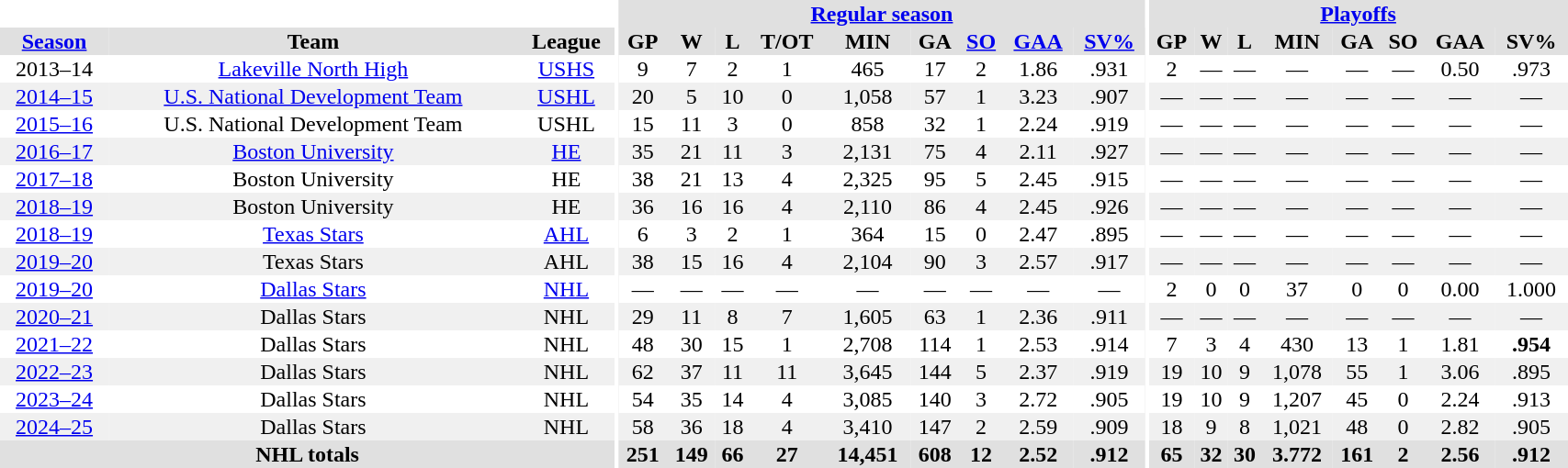<table border="0" cellpadding="1" cellspacing="0" style="text-align:center; width:90%;">
<tr bgcolor="#e0e0e0">
<th colspan="3" bgcolor="#ffffff"></th>
<th rowspan="99" bgcolor="#ffffff"></th>
<th colspan="9" bgcolor="#e0e0e0"><a href='#'>Regular season</a></th>
<th rowspan="99" bgcolor="#ffffff"></th>
<th colspan="8" bgcolor="#e0e0e0"><a href='#'>Playoffs</a></th>
</tr>
<tr bgcolor="#e0e0e0">
<th><a href='#'>Season</a></th>
<th>Team</th>
<th>League</th>
<th>GP</th>
<th>W</th>
<th>L</th>
<th>T/OT</th>
<th>MIN</th>
<th>GA</th>
<th><a href='#'>SO</a></th>
<th><a href='#'>GAA</a></th>
<th><a href='#'>SV%</a></th>
<th>GP</th>
<th>W</th>
<th>L</th>
<th>MIN</th>
<th>GA</th>
<th>SO</th>
<th>GAA</th>
<th>SV%</th>
</tr>
<tr>
<td>2013–14</td>
<td><a href='#'>Lakeville North High</a></td>
<td><a href='#'>USHS</a></td>
<td>9</td>
<td>7</td>
<td>2</td>
<td>1</td>
<td>465</td>
<td>17</td>
<td>2</td>
<td>1.86</td>
<td>.931</td>
<td>2</td>
<td>—</td>
<td>—</td>
<td>—</td>
<td>—</td>
<td>—</td>
<td>0.50</td>
<td>.973</td>
</tr>
<tr bgcolor="#f0f0f0">
<td><a href='#'>2014–15</a></td>
<td><a href='#'>U.S. National Development Team</a></td>
<td><a href='#'>USHL</a></td>
<td>20</td>
<td>5</td>
<td>10</td>
<td>0</td>
<td>1,058</td>
<td>57</td>
<td>1</td>
<td>3.23</td>
<td>.907</td>
<td>—</td>
<td>—</td>
<td>—</td>
<td>—</td>
<td>—</td>
<td>—</td>
<td>—</td>
<td>—</td>
</tr>
<tr>
<td><a href='#'>2015–16</a></td>
<td>U.S. National Development Team</td>
<td>USHL</td>
<td>15</td>
<td>11</td>
<td>3</td>
<td>0</td>
<td>858</td>
<td>32</td>
<td>1</td>
<td>2.24</td>
<td>.919</td>
<td>—</td>
<td>—</td>
<td>—</td>
<td>—</td>
<td>—</td>
<td>—</td>
<td>—</td>
<td>—</td>
</tr>
<tr bgcolor="#f0f0f0">
<td><a href='#'>2016–17</a></td>
<td><a href='#'>Boston University</a></td>
<td><a href='#'>HE</a></td>
<td>35</td>
<td>21</td>
<td>11</td>
<td>3</td>
<td>2,131</td>
<td>75</td>
<td>4</td>
<td>2.11</td>
<td>.927</td>
<td>—</td>
<td>—</td>
<td>—</td>
<td>—</td>
<td>—</td>
<td>—</td>
<td>—</td>
<td>—</td>
</tr>
<tr>
<td><a href='#'>2017–18</a></td>
<td>Boston University</td>
<td>HE</td>
<td>38</td>
<td>21</td>
<td>13</td>
<td>4</td>
<td>2,325</td>
<td>95</td>
<td>5</td>
<td>2.45</td>
<td>.915</td>
<td>—</td>
<td>—</td>
<td>—</td>
<td>—</td>
<td>—</td>
<td>—</td>
<td>—</td>
<td>—</td>
</tr>
<tr bgcolor="#f0f0f0">
<td><a href='#'>2018–19</a></td>
<td>Boston University</td>
<td>HE</td>
<td>36</td>
<td>16</td>
<td>16</td>
<td>4</td>
<td>2,110</td>
<td>86</td>
<td>4</td>
<td>2.45</td>
<td>.926</td>
<td>—</td>
<td>—</td>
<td>—</td>
<td>—</td>
<td>—</td>
<td>—</td>
<td>—</td>
<td>—</td>
</tr>
<tr>
<td><a href='#'>2018–19</a></td>
<td><a href='#'>Texas Stars</a></td>
<td><a href='#'>AHL</a></td>
<td>6</td>
<td>3</td>
<td>2</td>
<td>1</td>
<td>364</td>
<td>15</td>
<td>0</td>
<td>2.47</td>
<td>.895</td>
<td>—</td>
<td>—</td>
<td>—</td>
<td>—</td>
<td>—</td>
<td>—</td>
<td>—</td>
<td>—</td>
</tr>
<tr bgcolor="#f0f0f0">
<td><a href='#'>2019–20</a></td>
<td>Texas Stars</td>
<td>AHL</td>
<td>38</td>
<td>15</td>
<td>16</td>
<td>4</td>
<td>2,104</td>
<td>90</td>
<td>3</td>
<td>2.57</td>
<td>.917</td>
<td>—</td>
<td>—</td>
<td>—</td>
<td>—</td>
<td>—</td>
<td>—</td>
<td>—</td>
<td>—</td>
</tr>
<tr>
<td><a href='#'>2019–20</a></td>
<td><a href='#'>Dallas Stars</a></td>
<td><a href='#'>NHL</a></td>
<td>—</td>
<td>—</td>
<td>—</td>
<td>—</td>
<td>—</td>
<td>—</td>
<td>—</td>
<td>—</td>
<td>—</td>
<td>2</td>
<td>0</td>
<td>0</td>
<td>37</td>
<td>0</td>
<td>0</td>
<td>0.00</td>
<td>1.000</td>
</tr>
<tr bgcolor="#f0f0f0">
<td><a href='#'>2020–21</a></td>
<td>Dallas Stars</td>
<td>NHL</td>
<td>29</td>
<td>11</td>
<td>8</td>
<td>7</td>
<td>1,605</td>
<td>63</td>
<td>1</td>
<td>2.36</td>
<td>.911</td>
<td>—</td>
<td>—</td>
<td>—</td>
<td>—</td>
<td>—</td>
<td>—</td>
<td>—</td>
<td>—</td>
</tr>
<tr>
<td><a href='#'>2021–22</a></td>
<td>Dallas Stars</td>
<td>NHL</td>
<td>48</td>
<td>30</td>
<td>15</td>
<td>1</td>
<td>2,708</td>
<td>114</td>
<td>1</td>
<td>2.53</td>
<td>.914</td>
<td>7</td>
<td>3</td>
<td>4</td>
<td>430</td>
<td>13</td>
<td>1</td>
<td>1.81</td>
<td><strong>.954</strong></td>
</tr>
<tr bgcolor="#f0f0f0">
<td><a href='#'>2022–23</a></td>
<td>Dallas Stars</td>
<td>NHL</td>
<td>62</td>
<td>37</td>
<td>11</td>
<td>11</td>
<td>3,645</td>
<td>144</td>
<td>5</td>
<td>2.37</td>
<td>.919</td>
<td>19</td>
<td>10</td>
<td>9</td>
<td>1,078</td>
<td>55</td>
<td>1</td>
<td>3.06</td>
<td>.895</td>
</tr>
<tr>
<td><a href='#'>2023–24</a></td>
<td>Dallas Stars</td>
<td>NHL</td>
<td>54</td>
<td>35</td>
<td>14</td>
<td>4</td>
<td>3,085</td>
<td>140</td>
<td>3</td>
<td>2.72</td>
<td>.905</td>
<td>19</td>
<td>10</td>
<td>9</td>
<td>1,207</td>
<td>45</td>
<td>0</td>
<td>2.24</td>
<td>.913</td>
</tr>
<tr bgcolor="#f0f0f0">
<td><a href='#'>2024–25</a></td>
<td>Dallas Stars</td>
<td>NHL</td>
<td>58</td>
<td>36</td>
<td>18</td>
<td>4</td>
<td>3,410</td>
<td>147</td>
<td>2</td>
<td>2.59</td>
<td>.909</td>
<td>18</td>
<td>9</td>
<td>8</td>
<td>1,021</td>
<td>48</td>
<td>0</td>
<td>2.82</td>
<td>.905</td>
</tr>
<tr bgcolor="#e0e0e0">
<th colspan="3">NHL totals</th>
<th>251</th>
<th>149</th>
<th>66</th>
<th>27</th>
<th>14,451</th>
<th>608</th>
<th>12</th>
<th>2.52</th>
<th>.912</th>
<th>65</th>
<th>32</th>
<th>30</th>
<th>3.772</th>
<th>161</th>
<th>2</th>
<th>2.56</th>
<th>.912</th>
</tr>
</table>
